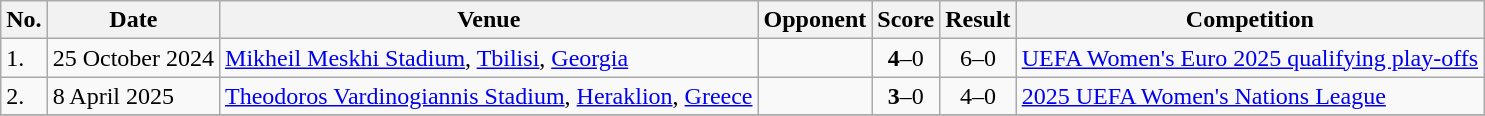<table class="wikitable">
<tr>
<th>No.</th>
<th>Date</th>
<th>Venue</th>
<th>Opponent</th>
<th>Score</th>
<th>Result</th>
<th>Competition</th>
</tr>
<tr>
<td>1.</td>
<td>25 October 2024</td>
<td><a href='#'>Mikheil Meskhi Stadium</a>, <a href='#'>Tbilisi</a>, <a href='#'>Georgia</a></td>
<td></td>
<td align=center><strong>4</strong>–0</td>
<td align=center>6–0</td>
<td><a href='#'>UEFA Women's Euro 2025 qualifying play-offs</a></td>
</tr>
<tr>
<td>2.</td>
<td>8 April 2025</td>
<td><a href='#'>Theodoros Vardinogiannis Stadium</a>, <a href='#'>Heraklion</a>, <a href='#'>Greece</a></td>
<td></td>
<td align="center"><strong>3</strong>–0</td>
<td align="center">4–0</td>
<td><a href='#'>2025 UEFA Women's Nations League</a></td>
</tr>
<tr>
</tr>
</table>
